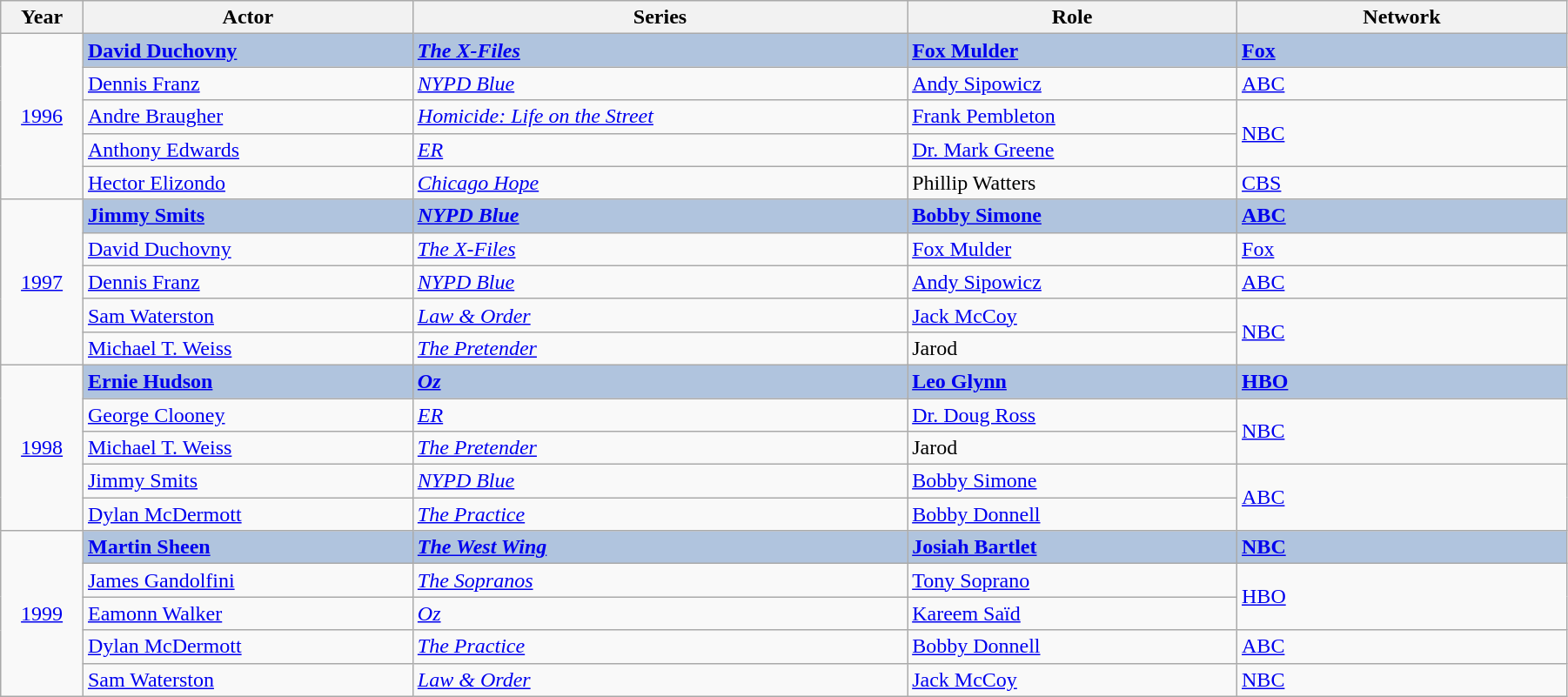<table class="wikitable" width="95%" cellpadding="5">
<tr>
<th width="5%">Year</th>
<th width="20%">Actor</th>
<th width="30%">Series</th>
<th width="20%">Role</th>
<th width="20%">Network</th>
</tr>
<tr>
<td rowspan="5" style="text-align:center;"><a href='#'>1996</a></td>
<td style="background:#B0C4DE;"><strong><a href='#'>David Duchovny</a></strong></td>
<td style="background:#B0C4DE;"><strong><em><a href='#'>The X-Files</a></em></strong></td>
<td style="background:#B0C4DE;"><strong><a href='#'>Fox Mulder</a></strong></td>
<td style="background:#B0C4DE;"><strong><a href='#'>Fox</a></strong></td>
</tr>
<tr>
<td><a href='#'>Dennis Franz</a></td>
<td><em><a href='#'>NYPD Blue</a></em></td>
<td><a href='#'>Andy Sipowicz</a></td>
<td><a href='#'>ABC</a></td>
</tr>
<tr>
<td><a href='#'>Andre Braugher</a></td>
<td><em><a href='#'>Homicide: Life on the Street</a></em></td>
<td><a href='#'>Frank Pembleton</a></td>
<td rowspan="2"><a href='#'>NBC</a></td>
</tr>
<tr>
<td><a href='#'>Anthony Edwards</a></td>
<td><em><a href='#'>ER</a></em></td>
<td><a href='#'>Dr. Mark Greene</a></td>
</tr>
<tr>
<td><a href='#'>Hector Elizondo</a></td>
<td><em><a href='#'>Chicago Hope</a></em></td>
<td>Phillip Watters</td>
<td><a href='#'>CBS</a></td>
</tr>
<tr>
<td rowspan="5" style="text-align:center;"><a href='#'>1997</a></td>
<td style="background:#B0C4DE;"><strong><a href='#'>Jimmy Smits</a></strong></td>
<td style="background:#B0C4DE;"><strong><em><a href='#'>NYPD Blue</a></em></strong></td>
<td style="background:#B0C4DE;"><strong><a href='#'>Bobby Simone</a></strong></td>
<td style="background:#B0C4DE;"><strong><a href='#'>ABC</a></strong></td>
</tr>
<tr>
<td><a href='#'>David Duchovny</a></td>
<td><em><a href='#'>The X-Files</a></em></td>
<td><a href='#'>Fox Mulder</a></td>
<td><a href='#'>Fox</a></td>
</tr>
<tr>
<td><a href='#'>Dennis Franz</a></td>
<td><em><a href='#'>NYPD Blue</a></em></td>
<td><a href='#'>Andy Sipowicz</a></td>
<td><a href='#'>ABC</a></td>
</tr>
<tr>
<td><a href='#'>Sam Waterston</a></td>
<td><em><a href='#'>Law & Order</a></em></td>
<td><a href='#'>Jack McCoy</a></td>
<td rowspan="2"><a href='#'>NBC</a></td>
</tr>
<tr>
<td><a href='#'>Michael T. Weiss</a></td>
<td><em><a href='#'>The Pretender</a></em></td>
<td>Jarod</td>
</tr>
<tr>
<td rowspan="5" style="text-align:center;"><a href='#'>1998</a></td>
<td style="background:#B0C4DE;"><strong><a href='#'>Ernie Hudson</a></strong></td>
<td style="background:#B0C4DE;"><strong><em><a href='#'>Oz</a></em></strong></td>
<td style="background:#B0C4DE;"><strong><a href='#'>Leo Glynn</a></strong></td>
<td style="background:#B0C4DE;"><strong><a href='#'>HBO</a></strong></td>
</tr>
<tr>
<td><a href='#'>George Clooney</a></td>
<td><em><a href='#'>ER</a></em></td>
<td><a href='#'>Dr. Doug Ross</a></td>
<td rowspan="2"><a href='#'>NBC</a></td>
</tr>
<tr>
<td><a href='#'>Michael T. Weiss</a></td>
<td><em><a href='#'>The Pretender</a></em></td>
<td>Jarod</td>
</tr>
<tr>
<td><a href='#'>Jimmy Smits</a></td>
<td><em><a href='#'>NYPD Blue</a></em></td>
<td><a href='#'>Bobby Simone</a></td>
<td rowspan="2"><a href='#'>ABC</a></td>
</tr>
<tr>
<td><a href='#'>Dylan McDermott</a></td>
<td><em><a href='#'>The Practice</a></em></td>
<td><a href='#'>Bobby Donnell</a></td>
</tr>
<tr>
<td rowspan="5" style="text-align:center;"><a href='#'>1999</a></td>
<td style="background:#B0C4DE;"><strong><a href='#'>Martin Sheen</a></strong></td>
<td style="background:#B0C4DE;"><strong><em><a href='#'>The West Wing</a></em></strong></td>
<td style="background:#B0C4DE;"><strong><a href='#'>Josiah Bartlet</a></strong></td>
<td style="background:#B0C4DE;"><strong><a href='#'>NBC</a></strong></td>
</tr>
<tr>
<td><a href='#'>James Gandolfini</a></td>
<td><em><a href='#'>The Sopranos</a></em></td>
<td><a href='#'>Tony Soprano</a></td>
<td rowspan="2"><a href='#'>HBO</a></td>
</tr>
<tr>
<td><a href='#'>Eamonn Walker</a></td>
<td><em><a href='#'>Oz</a></em></td>
<td><a href='#'>Kareem Saïd</a></td>
</tr>
<tr>
<td><a href='#'>Dylan McDermott</a></td>
<td><em><a href='#'>The Practice</a></em></td>
<td><a href='#'>Bobby Donnell</a></td>
<td><a href='#'>ABC</a></td>
</tr>
<tr>
<td><a href='#'>Sam Waterston</a></td>
<td><em><a href='#'>Law & Order</a></em></td>
<td><a href='#'>Jack McCoy</a></td>
<td><a href='#'>NBC</a></td>
</tr>
</table>
